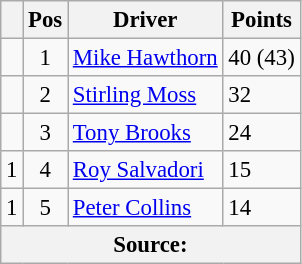<table class="wikitable" style="font-size: 95%;">
<tr>
<th></th>
<th>Pos</th>
<th>Driver</th>
<th>Points</th>
</tr>
<tr>
<td align="left"></td>
<td align="center">1</td>
<td> <a href='#'>Mike Hawthorn</a></td>
<td align="left">40 (43)</td>
</tr>
<tr>
<td align="left"></td>
<td align="center">2</td>
<td> <a href='#'>Stirling Moss</a></td>
<td align="left">32</td>
</tr>
<tr>
<td align="left"></td>
<td align="center">3</td>
<td> <a href='#'>Tony Brooks</a></td>
<td align="left">24</td>
</tr>
<tr>
<td align="left"> 1</td>
<td align="center">4</td>
<td> <a href='#'>Roy Salvadori</a></td>
<td align="left">15</td>
</tr>
<tr>
<td align="left"> 1</td>
<td align="center">5</td>
<td> <a href='#'>Peter Collins</a></td>
<td align="left">14</td>
</tr>
<tr>
<th colspan=4>Source: </th>
</tr>
</table>
